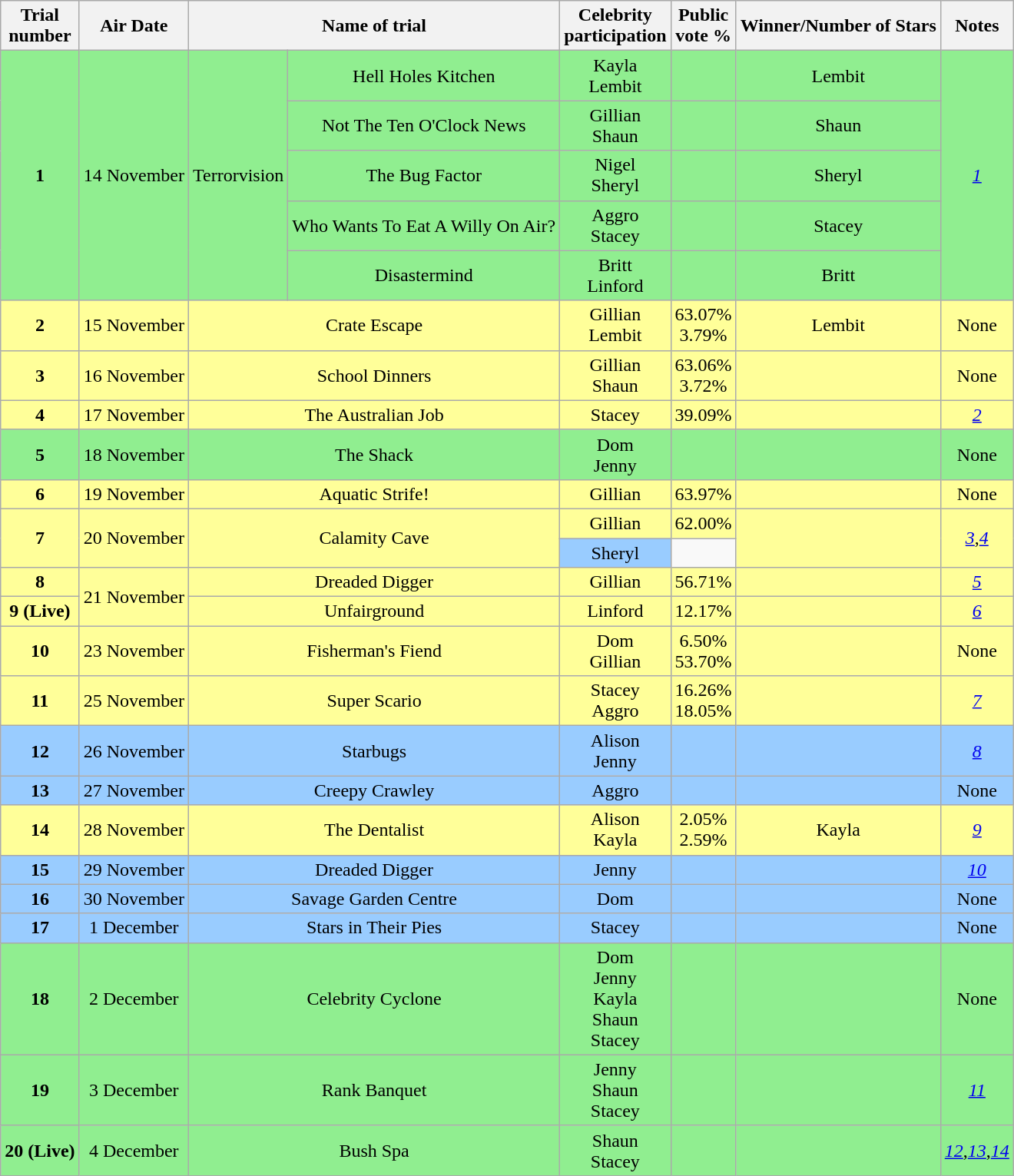<table class=wikitable style="text-align:center">
<tr>
<th scope="col">Trial<br>number</th>
<th scope="col">Air Date</th>
<th scope="col" colspan="2">Name of trial</th>
<th scope="col">Celebrity<br>participation</th>
<th scope="col">Public<br>vote %</th>
<th scope="col">Winner/Number of Stars</th>
<th scope="col">Notes</th>
</tr>
<tr style="background:lightgreen;">
<th scope="row" rowspan="5" style="background:lightgreen;">1</th>
<td rowspan="5">14 November</td>
<td rowspan="5">Terrorvision</td>
<td>Hell Holes Kitchen</td>
<td>Kayla<br>Lembit</td>
<td></td>
<td>Lembit</td>
<td rowspan="5"><em><cite><a href='#'>1</a></cite></em></td>
</tr>
<tr style="background:lightgreen;">
<td>Not The Ten O'Clock News</td>
<td>Gillian<br>Shaun</td>
<td></td>
<td>Shaun</td>
</tr>
<tr style="background:lightgreen;">
<td>The Bug Factor</td>
<td>Nigel<br>Sheryl</td>
<td></td>
<td>Sheryl</td>
</tr>
<tr style="background:lightgreen;">
<td>Who Wants To Eat A Willy On Air?</td>
<td>Aggro<br>Stacey</td>
<td></td>
<td>Stacey</td>
</tr>
<tr style="background:lightgreen;">
<td>Disastermind</td>
<td>Britt<br>Linford</td>
<td></td>
<td>Britt</td>
</tr>
<tr style="background:#ff9;">
<th scope="row" style="background:#ff9;">2</th>
<td>15 November</td>
<td colspan="2">Crate Escape</td>
<td style="background:#ff9;">Gillian<br>Lembit</td>
<td>63.07%<br>3.79%</td>
<td>Lembit</td>
<td>None</td>
</tr>
<tr style="background:#ff9;">
<th scope="row" style="background:#ff9;">3</th>
<td>16 November</td>
<td colspan="2">School Dinners</td>
<td>Gillian <br>Shaun</td>
<td>63.06%<br>3.72%</td>
<td><br></td>
<td>None</td>
</tr>
<tr style="background:#ff9;">
<th scope="row" style="background:#ff9;">4</th>
<td>17 November</td>
<td colspan="2">The Australian Job</td>
<td>Stacey</td>
<td>39.09%</td>
<td></td>
<td><em><cite><a href='#'>2</a></cite></em></td>
</tr>
<tr style="background:lightgreen;">
<th scope="row" style="background:lightgreen;">5</th>
<td>18 November</td>
<td colspan="2">The Shack</td>
<td>Dom <br> Jenny</td>
<td></td>
<td></td>
<td>None</td>
</tr>
<tr style="background:#ff9;">
<th scope="row" style="background:#ff9;">6</th>
<td>19 November</td>
<td colspan="2">Aquatic Strife!</td>
<td>Gillian</td>
<td>63.97%</td>
<td></td>
<td>None</td>
</tr>
<tr style="background:#ff9;">
<td rowspan=2><strong>7</strong></td>
<td rowspan=2>20 November</td>
<td rowspan=2 colspan=2>Calamity Cave</td>
<td>Gillian</td>
<td>62.00%</td>
<td rowspan=2></td>
<td rowspan=2><em><cite><a href='#'>3</a></cite></em>,<em><cite><a href='#'>4</a></cite></em></td>
</tr>
<tr>
<td style="background:#99CCFF;">Sheryl</td>
<td></td>
</tr>
<tr style="background:#ff9;">
<th scope="row" style="background:#ff9;">8</th>
<td rowspan="2">21 November</td>
<td colspan="2">Dreaded Digger</td>
<td>Gillian</td>
<td>56.71%</td>
<td></td>
<td><em><cite><a href='#'>5</a></cite></em></td>
</tr>
<tr style="background:#ff9;">
<th scope="row" style="background:#ff9;">9 (Live)</th>
<td colspan="2">Unfairground</td>
<td>Linford</td>
<td>12.17%</td>
<td></td>
<td><em><cite><a href='#'>6</a></cite></em></td>
</tr>
<tr style="background:#ff9;">
<th scope="row" style="background:#ff9;">10</th>
<td>23 November</td>
<td colspan="2">Fisherman's Fiend</td>
<td>Dom<br>Gillian</td>
<td>6.50%<br>53.70%</td>
<td><br></td>
<td>None</td>
</tr>
<tr style="background:#ff9;">
<th scope="row" style="background:#ff9;">11</th>
<td>25 November</td>
<td colspan="2">Super Scario</td>
<td>Stacey<br>Aggro</td>
<td>16.26%<br>18.05%</td>
<td></td>
<td><em><cite><a href='#'>7</a></cite></em></td>
</tr>
<tr style="background:#99CCFF;">
<th scope="row" style="background:#99CCFF;">12</th>
<td>26 November</td>
<td colspan="2">Starbugs</td>
<td>Alison<br>Jenny</td>
<td></td>
<td></td>
<td><em><cite><a href='#'>8</a></cite></em></td>
</tr>
<tr style="background:#99CCFF;">
<th scope="row" style="background:#99CCFF;">13</th>
<td>27 November</td>
<td colspan="2">Creepy Crawley</td>
<td>Aggro</td>
<td></td>
<td></td>
<td>None</td>
</tr>
<tr style="background:#ff9;">
<th scope="row" style="background:#ff9;">14</th>
<td>28 November</td>
<td colspan="2">The Dentalist</td>
<td>Alison <br> Kayla</td>
<td>2.05%<br>2.59%</td>
<td>Kayla</td>
<td><em><cite><a href='#'>9</a></cite></em></td>
</tr>
<tr style="background:#99CCFF;">
<th scope="row" style="background:#99CCFF;">15</th>
<td>29 November</td>
<td colspan="2">Dreaded Digger</td>
<td>Jenny</td>
<td></td>
<td></td>
<td><em><cite><a href='#'>10</a></cite></em></td>
</tr>
<tr style="background:#99CCFF;">
<th scope="row" style="background:#99CCFF;">16</th>
<td>30 November</td>
<td colspan="2">Savage Garden Centre</td>
<td>Dom</td>
<td></td>
<td></td>
<td>None</td>
</tr>
<tr style="background:#99CCFF;">
<th scope="row" style="background:#99CCFF;">17</th>
<td>1 December</td>
<td colspan="2">Stars in Their Pies</td>
<td>Stacey</td>
<td></td>
<td></td>
<td>None</td>
</tr>
<tr style="background:lightgreen;">
<th scope="row" style="background:lightgreen;">18</th>
<td>2 December</td>
<td colspan="2">Celebrity Cyclone</td>
<td>Dom <br> Jenny <br> Kayla <br> Shaun <br> Stacey</td>
<td></td>
<td></td>
<td>None</td>
</tr>
<tr style="background:lightgreen;">
<th scope="row" style="background:lightgreen;">19</th>
<td>3 December</td>
<td colspan="2">Rank Banquet</td>
<td>Jenny <br> Shaun <br> Stacey</td>
<td></td>
<td> <br>  <br> </td>
<td><em><cite><a href='#'>11</a></cite></em></td>
</tr>
<tr style="background:lightgreen;">
<th scope="row" style="background:lightgreen;">20 (Live)</th>
<td>4 December</td>
<td colspan="2">Bush Spa</td>
<td>Shaun <br> Stacey</td>
<td></td>
<td> <br> </td>
<td><em><cite><a href='#'>12</a></cite></em>,<em><cite><a href='#'>13</a></cite></em>,<em><cite><a href='#'>14</a></cite></em></td>
</tr>
</table>
